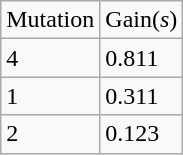<table class="wikitable">
<tr>
<td>Mutation</td>
<td>Gain(<em>s</em>)</td>
</tr>
<tr>
<td>4</td>
<td>0.811</td>
</tr>
<tr>
<td>1</td>
<td>0.311</td>
</tr>
<tr>
<td>2</td>
<td>0.123</td>
</tr>
</table>
